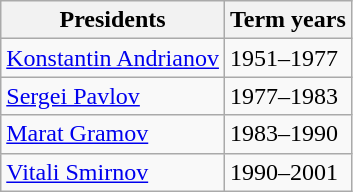<table class=wikitable>
<tr>
<th>Presidents</th>
<th>Term years</th>
</tr>
<tr>
<td><a href='#'>Konstantin Andrianov</a></td>
<td>1951–1977</td>
</tr>
<tr>
<td><a href='#'>Sergei Pavlov</a></td>
<td>1977–1983</td>
</tr>
<tr>
<td><a href='#'>Marat Gramov</a></td>
<td>1983–1990</td>
</tr>
<tr>
<td><a href='#'>Vitali Smirnov</a></td>
<td>1990–2001</td>
</tr>
</table>
